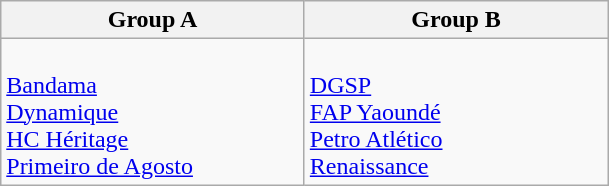<table class="wikitable">
<tr>
<th width=195px>Group A</th>
<th width=195px>Group B</th>
</tr>
<tr>
<td valign=top><br> <a href='#'>Bandama</a><br>
 <a href='#'>Dynamique</a><br>
 <a href='#'>HC Héritage</a><br>
 <a href='#'>Primeiro de Agosto</a></td>
<td valign=top><br> <a href='#'>DGSP</a><br>
 <a href='#'>FAP Yaoundé</a><br>
 <a href='#'>Petro Atlético</a><br>
 <a href='#'>Renaissance</a></td>
</tr>
</table>
